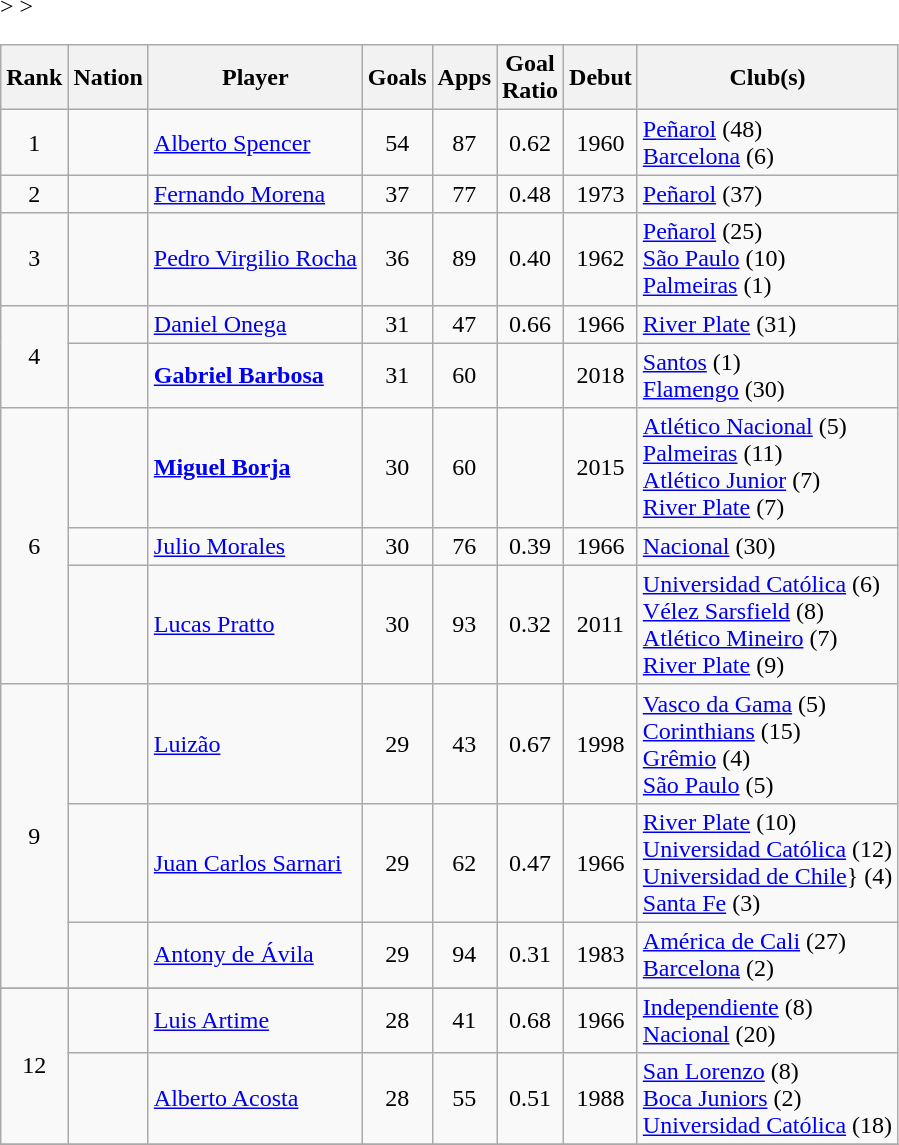<table class="wikitable sortable" style="text-align:center;">
<tr>
<th scope="col">Rank</th>
<th scope="col">Nation</th>
<th scope="col">Player</th>
<th scope="col">Goals</th>
<th scope="col">Apps</th>
<th scope="col" style="width:2em;">Goal Ratio</th>
<th scope="col">Debut</th>
<th scope="col" class="unsortable">Club(s)</th>
</tr>
<tr>
<td>1</td>
<td></td>
<td style="text-align:left;"><a href='#'>Alberto Spencer</a></td>
<td>54</td>
<td>87</td>
<td>0.62</td>
<td>1960</td>
<td style="text-align:left;"><a href='#'>Peñarol</a> (48)<br><a href='#'>Barcelona</a> (6)</td>
</tr>
<tr>
<td>2</td>
<td></td>
<td style="text-align:left;"><a href='#'>Fernando Morena</a></td>
<td>37</td>
<td>77</td>
<td>0.48</td>
<td>1973</td>
<td style="text-align:left;"><a href='#'>Peñarol</a> (37)</td>
</tr>
<tr>
<td>3</td>
<td></td>
<td style="text-align:left;"><a href='#'>Pedro Virgilio Rocha</a></td>
<td>36</td>
<td>89</td>
<td>0.40</td>
<td>1962</td>
<td style="text-align:left;"><a href='#'>Peñarol</a> (25)<br><a href='#'>São Paulo</a> (10)<br><a href='#'>Palmeiras</a> (1)</td>
</tr>
<tr>
<td rowspan=2>4</td>
<td></td>
<td style="text-align:left;"><a href='#'>Daniel Onega</a></td>
<td>31</td>
<td>47</td>
<td>0.66</td>
<td>1966</td>
<td style="text-align:left;"><a href='#'>River Plate</a> (31)</td>
</tr>
<tr>
<td></td>
<td style="text-align:left;"><strong><a href='#'>Gabriel Barbosa</a></strong></td>
<td>31</td>
<td>60</td>
<td></td>
<td>2018</td>
<td style="text-align:left;"><a href='#'>Santos</a> (1)<br><a href='#'>Flamengo</a> (30)</td>
</tr>
<tr>
<td rowspan=3>6</td>
<td></td>
<td style="text-align:left;"><strong><a href='#'>Miguel Borja</a></strong></td>
<td>30</td>
<td>60</td>
<td></td>
<td>2015</td>
<td style="text-align:left;"><a href='#'>Atlético Nacional</a> (5)<br><a href='#'>Palmeiras</a> (11)<br><a href='#'>Atlético Junior</a> (7)<br><a href='#'>River Plate</a> (7)</td>
</tr>
<tr>
<td></td>
<td style="text-align:left;"><a href='#'>Julio Morales</a></td>
<td>30</td>
<td>76</td>
<td>0.39</td>
<td>1966</td>
<td style="text-align:left;"><a href='#'>Nacional</a> (30)</td>
</tr>
<tr>
<td></td>
<td style="text-align:left;"><a href='#'>Lucas Pratto</a></td>
<td>30</td>
<td>93</td>
<td>0.32</td>
<td>2011</td>
<td style="text-align:left;"><a href='#'>Universidad Católica</a> (6)<br><a href='#'>Vélez Sarsfield</a> (8)<br><a href='#'>Atlético Mineiro</a> (7)<br><a href='#'>River Plate</a> (9)</td>
</tr>
<tr>
<td rowspan=3>9</td>
<td></td>
<td style="text-align:left;"><a href='#'>Luizão</a></td>
<td>29</td>
<td>43</td>
<td>0.67</td>
<td>1998</td>
<td style="text-align:left;"><a href='#'>Vasco da Gama</a> (5)<br><a href='#'>Corinthians</a> (15)<br><a href='#'>Grêmio</a> (4)<br><a href='#'>São Paulo</a> (5)</td>
</tr>
<tr>
<td></td>
<td style="text-align:left;"><a href='#'>Juan Carlos Sarnari</a></td>
<td>29</td>
<td>62</td>
<td>0.47</td>
<td>1966</td>
<td style="text-align:left;"><a href='#'>River Plate</a> (10)<br><a href='#'>Universidad Católica</a> (12)<br><a href='#'>Universidad de Chile</a>} (4)<br><a href='#'>Santa Fe</a> (3)</td>
</tr>
<tr>
<td></td>
<td style="text-align:left;"><a href='#'>Antony de Ávila</a></td>
<td>29</td>
<td>94</td>
<td>0.31</td>
<td>1983</td>
<td style="text-align:left;"><a href='#'>América de Cali</a> (27)<br><a href='#'>Barcelona</a> (2)</td>
</tr>
<tr <noinclude>>
</tr>
<tr>
<td rowspan=2>12</td>
<td></td>
<td style="text-align:left;"><a href='#'>Luis Artime</a></td>
<td>28</td>
<td>41</td>
<td>0.68</td>
<td>1966</td>
<td style="text-align:left;"><a href='#'>Independiente</a> (8)<br><a href='#'>Nacional</a> (20)</td>
</tr>
<tr>
<td></td>
<td style="text-align:left;"><a href='#'>Alberto Acosta</a></td>
<td>28</td>
<td>55</td>
<td>0.51</td>
<td>1988</td>
<td style="text-align:left;"><a href='#'>San Lorenzo</a> (8)<br><a href='#'>Boca Juniors</a> (2)<br><a href='#'>Universidad Católica</a> (18)</td>
</tr>
<tr </noinclude>>
</tr>
</table>
